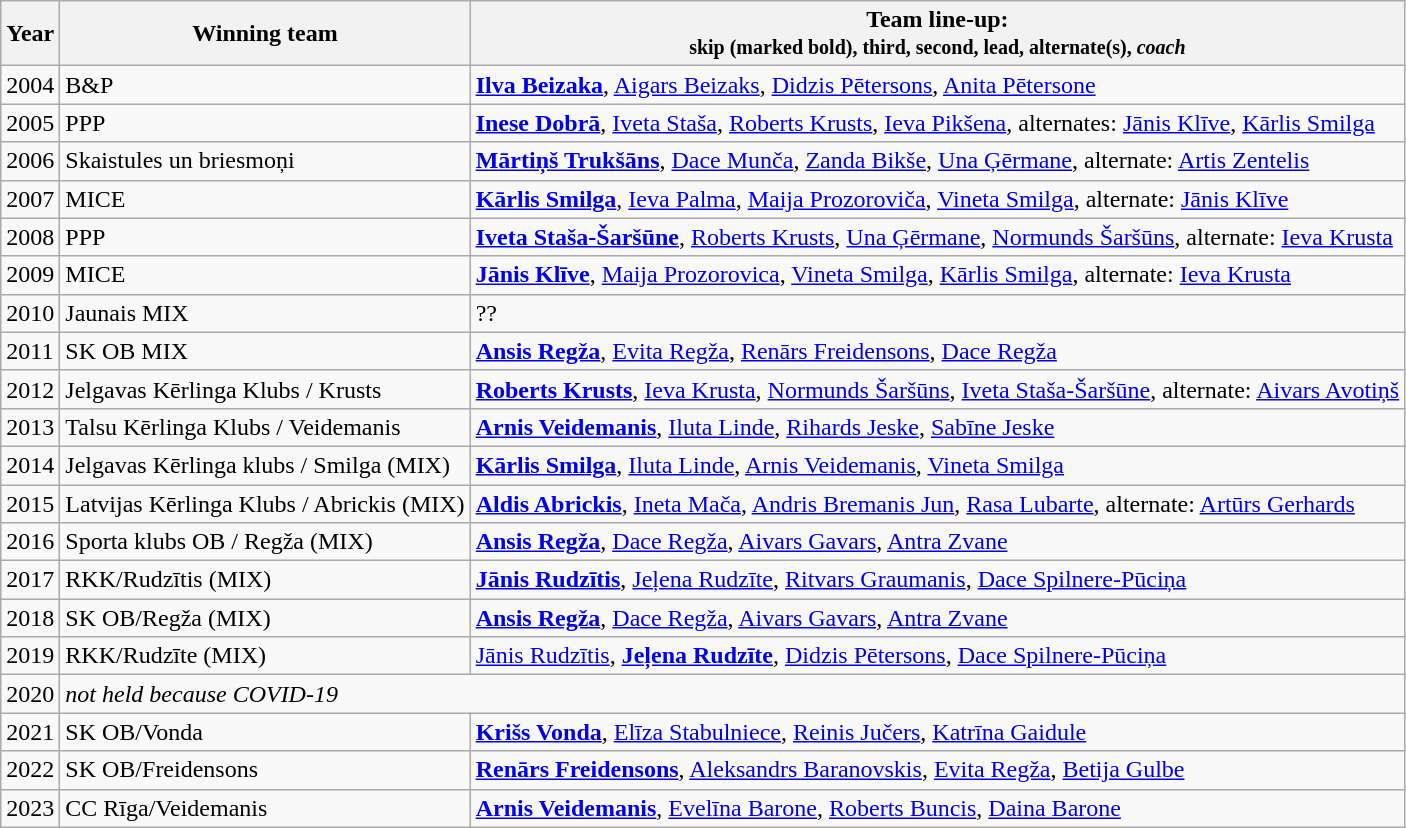<table class="wikitable" border="1">
<tr>
<th>Year</th>
<th>Winning team</th>
<th>Team line-up:<br><small>skip (marked bold), third, second, lead, alternate(s), <em>coach</em></small></th>
</tr>
<tr>
<td>2004</td>
<td>B&P</td>
<td><strong><a href='#'>Ilva Beizaka</a></strong>, <a href='#'>Aigars Beizaks</a>, <a href='#'>Didzis Pētersons</a>, <a href='#'>Anita Pētersone</a></td>
</tr>
<tr>
<td>2005</td>
<td>PPP</td>
<td><strong><a href='#'>Inese Dobrā</a></strong>, <a href='#'>Iveta Staša</a>, <a href='#'>Roberts Krusts</a>, <a href='#'>Ieva Pikšena</a>, alternates: <a href='#'>Jānis Klīve</a>, <a href='#'>Kārlis Smilga</a></td>
</tr>
<tr>
<td>2006</td>
<td>Skaistules un briesmoņi</td>
<td><strong><a href='#'>Mārtiņš Trukšāns</a></strong>, <a href='#'>Dace Munča</a>, <a href='#'>Zanda Bikše</a>, <a href='#'>Una Ģērmane</a>, alternate: <a href='#'>Artis Zentelis</a></td>
</tr>
<tr>
<td>2007</td>
<td>MICE</td>
<td><strong><a href='#'>Kārlis Smilga</a></strong>, <a href='#'>Ieva Palma</a>, <a href='#'>Maija Prozoroviča</a>, <a href='#'>Vineta Smilga</a>, alternate: <a href='#'>Jānis Klīve</a></td>
</tr>
<tr>
<td>2008</td>
<td>PPP</td>
<td><strong><a href='#'>Iveta Staša-Šaršūne</a></strong>, <a href='#'>Roberts Krusts</a>, <a href='#'>Una Ģērmane</a>, <a href='#'>Normunds Šaršūns</a>, alternate: <a href='#'>Ieva Krusta</a></td>
</tr>
<tr>
<td>2009</td>
<td>MICE</td>
<td><strong><a href='#'>Jānis Klīve</a></strong>, <a href='#'>Maija Prozorovica</a>, <a href='#'>Vineta Smilga</a>, <a href='#'>Kārlis Smilga</a>, alternate: <a href='#'>Ieva Krusta</a></td>
</tr>
<tr>
<td>2010</td>
<td>Jaunais MIX</td>
<td>??</td>
</tr>
<tr>
<td>2011</td>
<td>SK OB MIX</td>
<td><strong><a href='#'>Ansis Regža</a></strong>, <a href='#'>Evita Regža</a>, <a href='#'>Renārs Freidensons</a>, <a href='#'>Dace Regža</a></td>
</tr>
<tr>
<td>2012</td>
<td>Jelgavas Kērlinga Klubs / Krusts</td>
<td><strong><a href='#'>Roberts Krusts</a></strong>, <a href='#'>Ieva Krusta</a>, <a href='#'>Normunds Šaršūns</a>, <a href='#'>Iveta Staša-Šaršūne</a>, alternate: <a href='#'>Aivars Avotiņš</a></td>
</tr>
<tr>
<td>2013</td>
<td>Talsu Kērlinga Klubs / Veidemanis</td>
<td><strong><a href='#'>Arnis Veidemanis</a></strong>, <a href='#'>Iluta Linde</a>, <a href='#'>Rihards Jeske</a>, <a href='#'>Sabīne Jeske</a></td>
</tr>
<tr>
<td>2014</td>
<td>Jelgavas Kērlinga klubs / Smilga (MIX)</td>
<td><strong><a href='#'>Kārlis Smilga</a></strong>, <a href='#'>Iluta Linde</a>, <a href='#'>Arnis Veidemanis</a>, <a href='#'>Vineta Smilga</a></td>
</tr>
<tr>
<td>2015</td>
<td>Latvijas Kērlinga Klubs / Abrickis (MIX)</td>
<td><strong><a href='#'>Aldis Abrickis</a></strong>, <a href='#'>Ineta Mača</a>, <a href='#'>Andris Bremanis Jun</a>, <a href='#'>Rasa Lubarte</a>, alternate: <a href='#'>Artūrs Gerhards</a></td>
</tr>
<tr>
<td>2016</td>
<td>Sporta klubs OB / Regža (MIX)</td>
<td><strong><a href='#'>Ansis Regža</a></strong>, <a href='#'>Dace Regža</a>, <a href='#'>Aivars Gavars</a>, <a href='#'>Antra Zvane</a></td>
</tr>
<tr>
<td>2017</td>
<td>RKK/Rudzītis (MIX)</td>
<td><strong><a href='#'>Jānis Rudzītis</a></strong>, <a href='#'>Jeļena Rudzīte</a>, <a href='#'>Ritvars Graumanis</a>, <a href='#'>Dace Spilnere-Pūciņa</a></td>
</tr>
<tr>
<td>2018</td>
<td>SK OB/Regža (MIX)</td>
<td><strong><a href='#'>Ansis Regža</a></strong>, <a href='#'>Dace Regža</a>, <a href='#'>Aivars Gavars</a>, <a href='#'>Antra Zvane</a></td>
</tr>
<tr>
<td>2019</td>
<td>RKK/Rudzīte (MIX)</td>
<td><a href='#'>Jānis Rudzītis</a>, <strong><a href='#'>Jeļena Rudzīte</a></strong>, <a href='#'>Didzis Pētersons</a>, <a href='#'>Dace Spilnere-Pūciņa</a></td>
</tr>
<tr>
<td>2020</td>
<td colspan=2><em>not held because COVID-19</em></td>
</tr>
<tr>
<td>2021</td>
<td>SK OB/Vonda</td>
<td><strong><a href='#'>Krišs Vonda</a></strong>, <a href='#'>Elīza Stabulniece</a>, <a href='#'>Reinis Jučers</a>, <a href='#'>Katrīna Gaidule</a></td>
</tr>
<tr>
<td>2022</td>
<td>SK OB/Freidensons</td>
<td><strong><a href='#'>Renārs Freidensons</a></strong>, <a href='#'>Aleksandrs Baranovskis</a>, <a href='#'>Evita Regža</a>, <a href='#'>Betija Gulbe</a></td>
</tr>
<tr>
<td>2023</td>
<td>CC Rīga/Veidemanis</td>
<td><strong><a href='#'>Arnis Veidemanis</a></strong>, <a href='#'>Evelīna Barone</a>, <a href='#'>Roberts Buncis</a>, <a href='#'>Daina Barone</a></td>
</tr>
</table>
